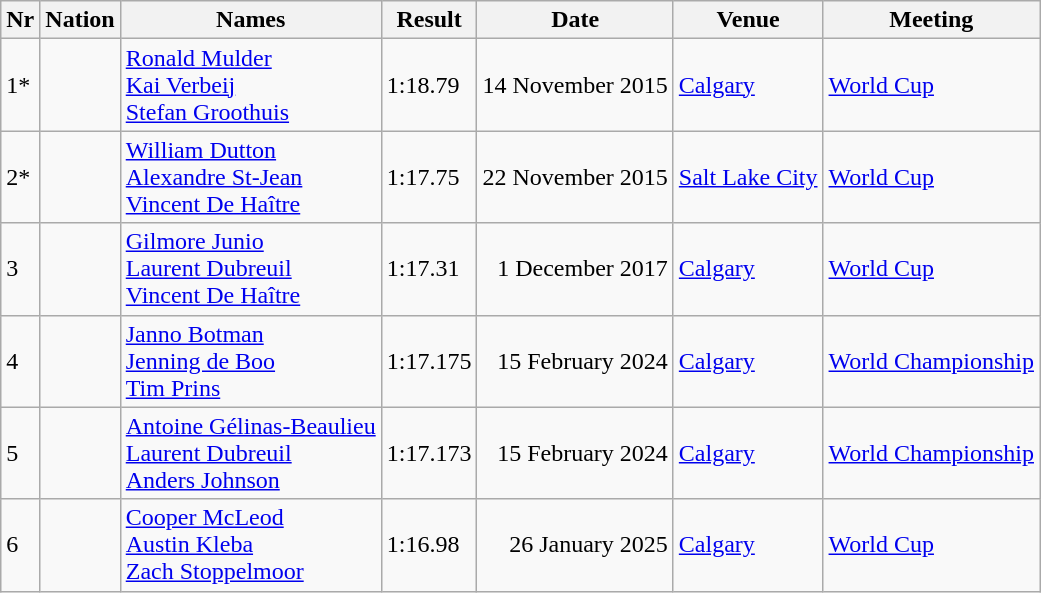<table class="wikitable">
<tr>
<th>Nr</th>
<th>Nation</th>
<th>Names</th>
<th>Result</th>
<th>Date</th>
<th>Venue</th>
<th>Meeting</th>
</tr>
<tr>
<td>1*</td>
<td></td>
<td><a href='#'>Ronald Mulder</a><br><a href='#'>Kai Verbeij</a><br><a href='#'>Stefan Groothuis</a></td>
<td>1:18.79</td>
<td align="right">14 November 2015</td>
<td><a href='#'>Calgary</a></td>
<td><a href='#'>World Cup</a></td>
</tr>
<tr>
<td>2*</td>
<td></td>
<td><a href='#'>William Dutton</a><br><a href='#'>Alexandre St-Jean</a><br><a href='#'>Vincent De Haître</a></td>
<td>1:17.75</td>
<td align="right">22 November 2015</td>
<td><a href='#'>Salt Lake City</a></td>
<td><a href='#'>World Cup</a></td>
</tr>
<tr>
<td>3</td>
<td></td>
<td><a href='#'>Gilmore Junio</a><br><a href='#'>Laurent Dubreuil</a><br><a href='#'>Vincent De Haître</a></td>
<td>1:17.31</td>
<td align="right">1 December 2017</td>
<td><a href='#'>Calgary</a></td>
<td><a href='#'>World Cup</a></td>
</tr>
<tr>
<td>4</td>
<td></td>
<td><a href='#'>Janno Botman</a><br><a href='#'>Jenning de Boo</a><br><a href='#'>Tim Prins</a></td>
<td>1:17.175</td>
<td align="right">15 February 2024</td>
<td><a href='#'>Calgary</a></td>
<td><a href='#'>World Championship</a></td>
</tr>
<tr>
<td>5</td>
<td></td>
<td><a href='#'>Antoine Gélinas-Beaulieu</a><br><a href='#'>Laurent Dubreuil</a><br><a href='#'>Anders Johnson</a></td>
<td>1:17.173</td>
<td align="right">15 February 2024</td>
<td><a href='#'>Calgary</a></td>
<td><a href='#'>World Championship</a></td>
</tr>
<tr>
<td>6</td>
<td></td>
<td><a href='#'>Cooper McLeod</a><br><a href='#'>Austin Kleba</a><br><a href='#'>Zach Stoppelmoor</a></td>
<td>1:16.98</td>
<td align="right">26 January 2025</td>
<td><a href='#'>Calgary</a></td>
<td><a href='#'>World Cup</a></td>
</tr>
</table>
